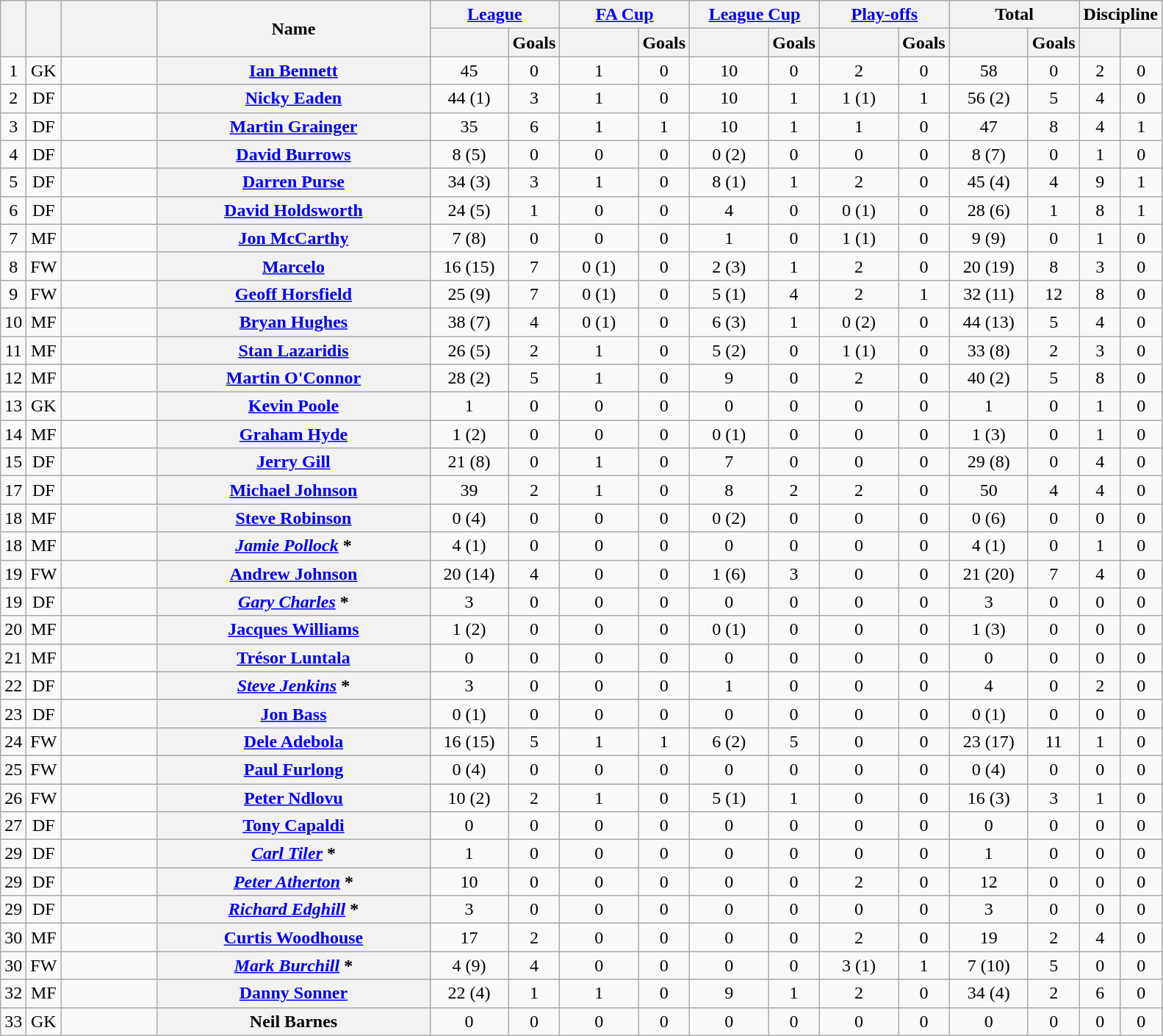<table class="wikitable plainrowheaders" style="text-align:center;">
<tr>
<th rowspan="2" scope="col"></th>
<th rowspan="2" scope="col"></th>
<th rowspan="2" scope="col" style="width:5em;"></th>
<th rowspan="2" scope="col" style="width:15em;">Name</th>
<th colspan="2"><a href='#'>League</a></th>
<th colspan="2"><a href='#'>FA Cup</a></th>
<th colspan="2"><a href='#'>League Cup</a></th>
<th colspan="2"><a href='#'>Play-offs</a></th>
<th colspan="2">Total</th>
<th colspan="2">Discipline</th>
</tr>
<tr>
<th scope="col" style="width:4em;"></th>
<th scope="col">Goals</th>
<th scope="col" style="width:4em;"></th>
<th scope="col">Goals</th>
<th scope="col" style="width:4em;"></th>
<th scope="col">Goals</th>
<th scope="col" style="width:4em;"></th>
<th scope="col">Goals</th>
<th scope="col" style="width:4em;"></th>
<th scope="col">Goals</th>
<th scope="col"></th>
<th scope="col"></th>
</tr>
<tr>
<td>1</td>
<td>GK</td>
<td align="left"></td>
<th scope="row"><a href='#'>Ian Bennett</a></th>
<td>45</td>
<td>0</td>
<td>1</td>
<td>0</td>
<td>10</td>
<td>0</td>
<td>2</td>
<td>0</td>
<td>58</td>
<td>0</td>
<td>2</td>
<td>0</td>
</tr>
<tr>
<td>2</td>
<td>DF</td>
<td align="left"></td>
<th scope="row"><a href='#'>Nicky Eaden</a></th>
<td>44 (1)</td>
<td>3</td>
<td>1</td>
<td>0</td>
<td>10</td>
<td>1</td>
<td>1 (1)</td>
<td>1</td>
<td>56 (2)</td>
<td>5</td>
<td>4</td>
<td>0</td>
</tr>
<tr>
<td>3</td>
<td>DF</td>
<td align="left"></td>
<th scope="row"><a href='#'>Martin Grainger</a></th>
<td>35</td>
<td>6</td>
<td>1</td>
<td>1</td>
<td>10</td>
<td>1</td>
<td>1</td>
<td>0</td>
<td>47</td>
<td>8</td>
<td>4</td>
<td>1</td>
</tr>
<tr>
<td>4</td>
<td>DF</td>
<td align="left"></td>
<th scope="row"><a href='#'>David Burrows</a></th>
<td>8 (5)</td>
<td>0</td>
<td>0</td>
<td>0</td>
<td>0 (2)</td>
<td>0</td>
<td>0</td>
<td>0</td>
<td>8 (7)</td>
<td>0</td>
<td>1</td>
<td>0</td>
</tr>
<tr>
<td>5</td>
<td>DF</td>
<td align="left"></td>
<th scope="row"><a href='#'>Darren Purse</a></th>
<td>34 (3)</td>
<td>3</td>
<td>1</td>
<td>0</td>
<td>8 (1)</td>
<td>1</td>
<td>2</td>
<td>0</td>
<td>45 (4)</td>
<td>4</td>
<td>9</td>
<td>1</td>
</tr>
<tr>
<td>6</td>
<td>DF</td>
<td align="left"></td>
<th scope="row"><a href='#'>David Holdsworth</a></th>
<td>24 (5)</td>
<td>1</td>
<td>0</td>
<td>0</td>
<td>4</td>
<td>0</td>
<td>0 (1)</td>
<td>0</td>
<td>28 (6)</td>
<td>1</td>
<td>8</td>
<td>1</td>
</tr>
<tr>
<td>7</td>
<td>MF</td>
<td align="left"></td>
<th scope="row"><a href='#'>Jon McCarthy</a></th>
<td>7 (8)</td>
<td>0</td>
<td>0</td>
<td>0</td>
<td>1</td>
<td>0</td>
<td>1 (1)</td>
<td>0</td>
<td>9 (9)</td>
<td>0</td>
<td>1</td>
<td>0</td>
</tr>
<tr>
<td>8</td>
<td>FW</td>
<td align="left"></td>
<th scope="row"><a href='#'>Marcelo</a></th>
<td>16 (15)</td>
<td>7</td>
<td>0 (1)</td>
<td>0</td>
<td>2 (3)</td>
<td>1</td>
<td>2</td>
<td>0</td>
<td>20 (19)</td>
<td>8</td>
<td>3</td>
<td>0</td>
</tr>
<tr>
<td>9</td>
<td>FW</td>
<td align="left"></td>
<th scope="row"><a href='#'>Geoff Horsfield</a></th>
<td>25 (9)</td>
<td>7</td>
<td>0 (1)</td>
<td>0</td>
<td>5 (1)</td>
<td>4</td>
<td>2</td>
<td>1</td>
<td>32 (11)</td>
<td>12</td>
<td>8</td>
<td>0</td>
</tr>
<tr>
<td>10</td>
<td>MF</td>
<td align="left"></td>
<th scope="row"><a href='#'>Bryan Hughes</a></th>
<td>38 (7)</td>
<td>4</td>
<td>0 (1)</td>
<td>0</td>
<td>6 (3)</td>
<td>1</td>
<td>0 (2)</td>
<td>0</td>
<td>44 (13)</td>
<td>5</td>
<td>4</td>
<td>0</td>
</tr>
<tr>
<td>11</td>
<td>MF</td>
<td align="left"></td>
<th scope="row"><a href='#'>Stan Lazaridis</a></th>
<td>26 (5)</td>
<td>2</td>
<td>1</td>
<td>0</td>
<td>5 (2)</td>
<td>0</td>
<td>1 (1)</td>
<td>0</td>
<td>33 (8)</td>
<td>2</td>
<td>3</td>
<td>0</td>
</tr>
<tr>
<td>12</td>
<td>MF</td>
<td align="left"></td>
<th scope="row"><a href='#'>Martin O'Connor</a></th>
<td>28 (2)</td>
<td>5</td>
<td>1</td>
<td>0</td>
<td>9</td>
<td>0</td>
<td>2</td>
<td>0</td>
<td>40 (2)</td>
<td>5</td>
<td>8</td>
<td>0</td>
</tr>
<tr>
<td>13</td>
<td>GK</td>
<td align="left"></td>
<th scope="row"><a href='#'>Kevin Poole</a></th>
<td>1</td>
<td>0</td>
<td>0</td>
<td>0</td>
<td>0</td>
<td>0</td>
<td>0</td>
<td>0</td>
<td>1</td>
<td>0</td>
<td>1</td>
<td>0</td>
</tr>
<tr>
<td>14</td>
<td>MF</td>
<td align="left"></td>
<th scope="row"><a href='#'>Graham Hyde</a></th>
<td>1 (2)</td>
<td>0</td>
<td>0</td>
<td>0</td>
<td>0 (1)</td>
<td>0</td>
<td>0</td>
<td>0</td>
<td>1 (3)</td>
<td>0</td>
<td>1</td>
<td>0</td>
</tr>
<tr>
<td>15</td>
<td>DF</td>
<td align="left"></td>
<th scope="row"><a href='#'>Jerry Gill</a></th>
<td>21 (8)</td>
<td>0</td>
<td>1</td>
<td>0</td>
<td>7</td>
<td>0</td>
<td>0</td>
<td>0</td>
<td>29 (8)</td>
<td>0</td>
<td>4</td>
<td>0</td>
</tr>
<tr>
<td>17</td>
<td>DF</td>
<td align="left"></td>
<th scope="row"><a href='#'>Michael Johnson</a></th>
<td>39</td>
<td>2</td>
<td>1</td>
<td>0</td>
<td>8</td>
<td>2</td>
<td>2</td>
<td>0</td>
<td>50</td>
<td>4</td>
<td>4</td>
<td>0</td>
</tr>
<tr>
<td>18</td>
<td>MF</td>
<td align="left"></td>
<th scope="row"><a href='#'>Steve Robinson</a> </th>
<td>0 (4)</td>
<td>0</td>
<td>0</td>
<td>0</td>
<td>0 (2)</td>
<td>0</td>
<td>0</td>
<td>0</td>
<td>0 (6)</td>
<td>0</td>
<td>0</td>
<td>0</td>
</tr>
<tr>
<td>18</td>
<td>MF</td>
<td align="left"></td>
<th scope="row"><em><a href='#'>Jamie Pollock</a></em> * </th>
<td>4 (1)</td>
<td>0</td>
<td>0</td>
<td>0</td>
<td>0</td>
<td>0</td>
<td>0</td>
<td>0</td>
<td>4 (1)</td>
<td>0</td>
<td>1</td>
<td>0</td>
</tr>
<tr>
<td>19</td>
<td>FW</td>
<td align="left"></td>
<th scope="row"><a href='#'>Andrew Johnson</a></th>
<td>20 (14)</td>
<td>4</td>
<td>0</td>
<td>0</td>
<td>1 (6)</td>
<td>3</td>
<td>0</td>
<td>0</td>
<td>21 (20)</td>
<td>7</td>
<td>4</td>
<td>0</td>
</tr>
<tr>
<td>19</td>
<td>DF</td>
<td align="left"></td>
<th scope="row"><em><a href='#'>Gary Charles</a></em> * </th>
<td>3</td>
<td>0</td>
<td>0</td>
<td>0</td>
<td>0</td>
<td>0</td>
<td>0</td>
<td>0</td>
<td>3</td>
<td>0</td>
<td>0</td>
<td>0</td>
</tr>
<tr>
<td>20</td>
<td>MF</td>
<td align="left"></td>
<th scope="row"><a href='#'>Jacques Williams</a></th>
<td>1 (2)</td>
<td>0</td>
<td>0</td>
<td>0</td>
<td>0 (1)</td>
<td>0</td>
<td>0</td>
<td>0</td>
<td>1 (3)</td>
<td>0</td>
<td>0</td>
<td>0</td>
</tr>
<tr>
<td>21</td>
<td>MF</td>
<td align="left"></td>
<th scope="row"><a href='#'>Trésor Luntala</a></th>
<td>0</td>
<td>0</td>
<td>0</td>
<td>0</td>
<td>0</td>
<td>0</td>
<td>0</td>
<td>0</td>
<td>0</td>
<td>0</td>
<td>0</td>
<td>0</td>
</tr>
<tr>
<td>22</td>
<td>DF</td>
<td align="left"></td>
<th scope="row"><em><a href='#'>Steve Jenkins</a></em> * </th>
<td>3</td>
<td>0</td>
<td>0</td>
<td>0</td>
<td>1</td>
<td>0</td>
<td>0</td>
<td>0</td>
<td>4</td>
<td>0</td>
<td>2</td>
<td>0</td>
</tr>
<tr>
<td>23</td>
<td>DF</td>
<td align="left"></td>
<th scope="row"><a href='#'>Jon Bass</a></th>
<td>0 (1)</td>
<td>0</td>
<td>0</td>
<td>0</td>
<td>0</td>
<td>0</td>
<td>0</td>
<td>0</td>
<td>0 (1)</td>
<td>0</td>
<td>0</td>
<td>0</td>
</tr>
<tr>
<td>24</td>
<td>FW</td>
<td align="left"></td>
<th scope="row"><a href='#'>Dele Adebola</a></th>
<td>16 (15)</td>
<td>5</td>
<td>1</td>
<td>1</td>
<td>6 (2)</td>
<td>5</td>
<td>0</td>
<td>0</td>
<td>23 (17)</td>
<td>11</td>
<td>1</td>
<td>0</td>
</tr>
<tr>
<td>25</td>
<td>FW</td>
<td align="left"></td>
<th scope="row"><a href='#'>Paul Furlong</a></th>
<td>0 (4)</td>
<td>0</td>
<td>0</td>
<td>0</td>
<td>0</td>
<td>0</td>
<td>0</td>
<td>0</td>
<td>0 (4)</td>
<td>0</td>
<td>0</td>
<td>0</td>
</tr>
<tr>
<td>26</td>
<td>FW</td>
<td align="left"></td>
<th scope="row"><a href='#'>Peter Ndlovu</a> </th>
<td>10 (2)</td>
<td>2</td>
<td>1</td>
<td>0</td>
<td>5 (1)</td>
<td>1</td>
<td>0</td>
<td>0</td>
<td>16 (3)</td>
<td>3</td>
<td>1</td>
<td>0</td>
</tr>
<tr>
<td>27</td>
<td>DF</td>
<td align="left"></td>
<th scope="row"><a href='#'>Tony Capaldi</a></th>
<td>0</td>
<td>0</td>
<td>0</td>
<td>0</td>
<td>0</td>
<td>0</td>
<td>0</td>
<td>0</td>
<td>0</td>
<td>0</td>
<td>0</td>
<td>0</td>
</tr>
<tr>
<td>29</td>
<td>DF</td>
<td align="left"></td>
<th scope="row"><em><a href='#'>Carl Tiler</a></em> * </th>
<td>1</td>
<td>0</td>
<td>0</td>
<td>0</td>
<td>0</td>
<td>0</td>
<td>0</td>
<td>0</td>
<td>1</td>
<td>0</td>
<td>0</td>
<td>0</td>
</tr>
<tr>
<td>29</td>
<td>DF</td>
<td align="left"></td>
<th scope="row"><em><a href='#'>Peter Atherton</a></em> *</th>
<td>10</td>
<td>0</td>
<td>0</td>
<td>0</td>
<td>0</td>
<td>0</td>
<td>2</td>
<td>0</td>
<td>12</td>
<td>0</td>
<td>0</td>
<td>0</td>
</tr>
<tr>
<td>29</td>
<td>DF</td>
<td align="left"></td>
<th scope="row"><em><a href='#'>Richard Edghill</a></em> * </th>
<td>3</td>
<td>0</td>
<td>0</td>
<td>0</td>
<td>0</td>
<td>0</td>
<td>0</td>
<td>0</td>
<td>3</td>
<td>0</td>
<td>0</td>
<td>0</td>
</tr>
<tr>
<td>30</td>
<td>MF</td>
<td align="left"></td>
<th scope="row"><a href='#'>Curtis Woodhouse</a></th>
<td>17</td>
<td>2</td>
<td>0</td>
<td>0</td>
<td>0</td>
<td>0</td>
<td>2</td>
<td>0</td>
<td>19</td>
<td>2</td>
<td>4</td>
<td>0</td>
</tr>
<tr>
<td>30</td>
<td>FW</td>
<td align="left"></td>
<th scope="row"><em><a href='#'>Mark Burchill</a></em> * </th>
<td>4 (9)</td>
<td>4</td>
<td>0</td>
<td>0</td>
<td>0</td>
<td>0</td>
<td>3 (1)</td>
<td>1</td>
<td>7 (10)</td>
<td>5</td>
<td>0</td>
<td>0</td>
</tr>
<tr>
<td>32</td>
<td>MF</td>
<td align="left"></td>
<th scope="row"><a href='#'>Danny Sonner</a></th>
<td>22 (4)</td>
<td>1</td>
<td>1</td>
<td>0</td>
<td>9</td>
<td>1</td>
<td>2</td>
<td>0</td>
<td>34 (4)</td>
<td>2</td>
<td>6</td>
<td>0</td>
</tr>
<tr>
<td>33</td>
<td>GK</td>
<td align="left"></td>
<th scope="row">Neil Barnes</th>
<td>0</td>
<td>0</td>
<td>0</td>
<td>0</td>
<td>0</td>
<td>0</td>
<td>0</td>
<td>0</td>
<td>0</td>
<td>0</td>
<td>0</td>
<td>0</td>
</tr>
</table>
